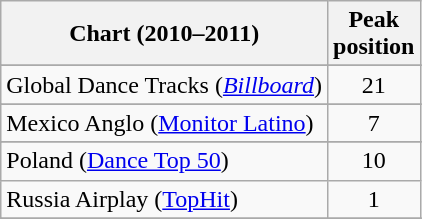<table class="wikitable sortable">
<tr>
<th scope="col">Chart (2010–2011)</th>
<th scope="col">Peak<br>position</th>
</tr>
<tr>
</tr>
<tr>
</tr>
<tr>
</tr>
<tr>
</tr>
<tr>
</tr>
<tr>
</tr>
<tr>
</tr>
<tr>
</tr>
<tr>
</tr>
<tr>
</tr>
<tr>
</tr>
<tr>
</tr>
<tr>
</tr>
<tr>
</tr>
<tr>
<td>Global Dance Tracks (<em><a href='#'>Billboard</a></em>)</td>
<td style="text-align:center;">21</td>
</tr>
<tr>
</tr>
<tr>
</tr>
<tr>
<td>Mexico Anglo (<a href='#'>Monitor Latino</a>)</td>
<td style="text-align:center;">7</td>
</tr>
<tr>
</tr>
<tr>
<td>Poland (<a href='#'>Dance Top 50</a>)</td>
<td style="text-align:center;">10</td>
</tr>
<tr>
<td>Russia Airplay (<a href='#'>TopHit</a>)</td>
<td style="text-align:center;">1</td>
</tr>
<tr>
</tr>
<tr>
</tr>
<tr>
</tr>
<tr>
</tr>
<tr>
</tr>
<tr>
</tr>
<tr>
</tr>
<tr>
</tr>
<tr>
</tr>
<tr>
</tr>
<tr>
</tr>
<tr>
</tr>
<tr>
</tr>
</table>
